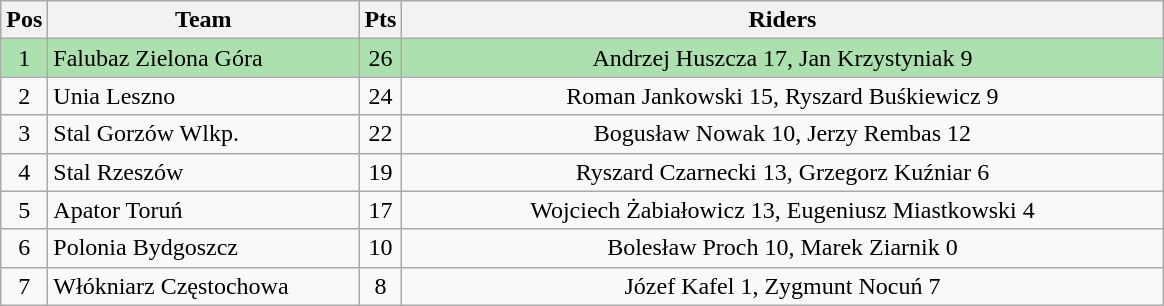<table class="wikitable" style="font-size: 100%">
<tr>
<th width=20>Pos</th>
<th width=200>Team</th>
<th width=20>Pts</th>
<th width=500>Riders</th>
</tr>
<tr align=center style="background:#ACE1AF;">
<td>1</td>
<td align="left">Falubaz Zielona Góra</td>
<td>26</td>
<td>Andrzej Huszcza 17, Jan Krzystyniak 9</td>
</tr>
<tr align=center>
<td>2</td>
<td align="left">Unia Leszno</td>
<td>24</td>
<td>Roman Jankowski 15, Ryszard Buśkiewicz 9</td>
</tr>
<tr align=center>
<td>3</td>
<td align="left">Stal Gorzów Wlkp.</td>
<td>22</td>
<td>Bogusław Nowak 10, Jerzy Rembas 12</td>
</tr>
<tr align=center>
<td>4</td>
<td align="left">Stal Rzeszów</td>
<td>19</td>
<td>Ryszard Czarnecki 13, Grzegorz Kuźniar 6</td>
</tr>
<tr align=center>
<td>5</td>
<td align="left">Apator Toruń</td>
<td>17</td>
<td>Wojciech Żabiałowicz 13, Eugeniusz Miastkowski 4</td>
</tr>
<tr align=center>
<td>6</td>
<td align="left">Polonia Bydgoszcz</td>
<td>10</td>
<td>Bolesław Proch 10, Marek Ziarnik 0</td>
</tr>
<tr align=center>
<td>7</td>
<td align="left">Włókniarz Częstochowa</td>
<td>8</td>
<td>Józef Kafel 1, Zygmunt Nocuń 7</td>
</tr>
</table>
